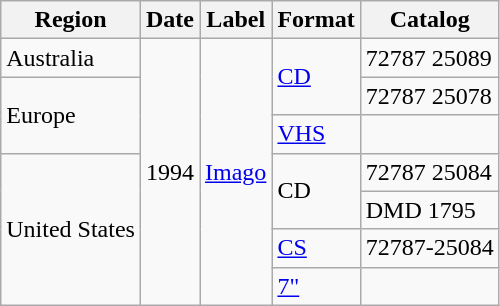<table class="wikitable">
<tr>
<th>Region</th>
<th>Date</th>
<th>Label</th>
<th>Format</th>
<th>Catalog</th>
</tr>
<tr>
<td>Australia</td>
<td rowspan="7">1994</td>
<td rowspan="7"><a href='#'>Imago</a></td>
<td rowspan="2"><a href='#'>CD</a></td>
<td>72787 25089</td>
</tr>
<tr>
<td rowspan="2">Europe</td>
<td>72787 25078</td>
</tr>
<tr>
<td><a href='#'>VHS</a></td>
<td></td>
</tr>
<tr>
<td rowspan="4">United States</td>
<td rowspan="2">CD</td>
<td>72787 25084</td>
</tr>
<tr>
<td>DMD 1795</td>
</tr>
<tr>
<td><a href='#'>CS</a></td>
<td>72787-25084</td>
</tr>
<tr>
<td><a href='#'>7"</a></td>
<td></td>
</tr>
</table>
